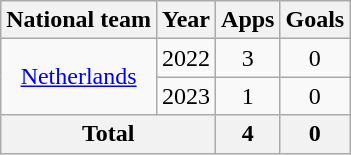<table class=wikitable style=text-align:center>
<tr>
<th>National team</th>
<th>Year</th>
<th>Apps</th>
<th>Goals</th>
</tr>
<tr>
<td rowspan="2"><a href='#'>Netherlands</a></td>
<td>2022</td>
<td>3</td>
<td>0</td>
</tr>
<tr>
<td>2023</td>
<td>1</td>
<td>0</td>
</tr>
<tr>
<th colspan=2>Total</th>
<th>4</th>
<th>0</th>
</tr>
</table>
